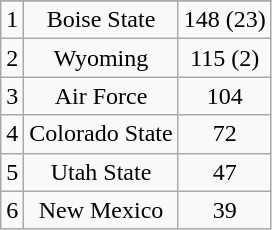<table class="wikitable" style="display: inline-table;">
<tr align="center">
</tr>
<tr align="center">
<td>1</td>
<td>Boise State</td>
<td>148 (23)</td>
</tr>
<tr align="center">
<td>2</td>
<td>Wyoming</td>
<td>115 (2)</td>
</tr>
<tr align="center">
<td>3</td>
<td>Air Force</td>
<td>104</td>
</tr>
<tr align="center">
<td>4</td>
<td>Colorado State</td>
<td>72</td>
</tr>
<tr align="center">
<td>5</td>
<td>Utah State</td>
<td>47</td>
</tr>
<tr align="center">
<td>6</td>
<td>New Mexico</td>
<td>39</td>
</tr>
</table>
